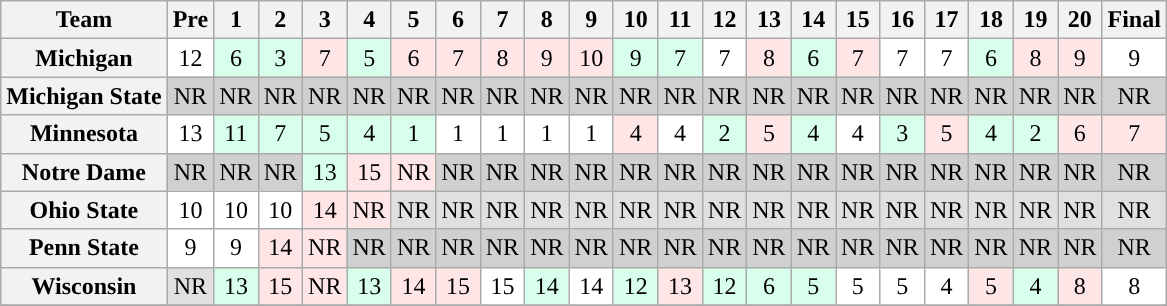<table class="wikitable sortable" style="text-align: center;">
<tr>
<th>Team</th>
<th>Pre</th>
<th>1</th>
<th>2</th>
<th>3</th>
<th>4</th>
<th>5</th>
<th>6</th>
<th>7</th>
<th>8</th>
<th>9</th>
<th>10</th>
<th>11</th>
<th>12</th>
<th>13</th>
<th>14</th>
<th>15</th>
<th>16</th>
<th>17</th>
<th>18</th>
<th>19</th>
<th>20</th>
<th>Final</th>
</tr>
<tr>
<th>Michigan</th>
<td bgcolor=FFFFFF>12</td>
<td bgcolor=D8FFEB>6</td>
<td bgcolor=D8FFEB>3</td>
<td bgcolor=FFE6E6>7</td>
<td bgcolor=D8FFEB>5</td>
<td bgcolor=FFE6E6>6</td>
<td bgcolor=FFE6E6>7</td>
<td bgcolor=FFE6E6>8</td>
<td bgcolor=FFE6E6>9</td>
<td bgcolor=FFE6E6>10</td>
<td bgcolor=D8FFEB>9</td>
<td bgcolor=D8FFEB>7</td>
<td bgcolor=FFFFFF>7</td>
<td bgcolor=FFE6E6>8</td>
<td bgcolor=D8FFEB>6</td>
<td bgcolor=FFE6E6>7</td>
<td bgcolor=FFFFFF>7</td>
<td bgcolor=FFFFFF>7</td>
<td bgcolor=D8FFEB>6</td>
<td bgcolor=FFE6E6>8</td>
<td bgcolor=FFE6E6>9</td>
<td bgcolor=FFFFFF>9</td>
</tr>
<tr bgcolor=f0f0f0>
<th>Michigan State</th>
<td bgcolor=d0d0d0>NR</td>
<td bgcolor=d0d0d0>NR</td>
<td bgcolor=d0d0d0>NR</td>
<td bgcolor=d0d0d0>NR</td>
<td bgcolor=d0d0d0>NR</td>
<td bgcolor=d0d0d0>NR</td>
<td bgcolor=d0d0d0>NR</td>
<td bgcolor=d0d0d0>NR</td>
<td bgcolor=d0d0d0>NR</td>
<td bgcolor=d0d0d0>NR</td>
<td bgcolor=d0d0d0>NR</td>
<td bgcolor=d0d0d0>NR</td>
<td bgcolor=d0d0d0>NR</td>
<td bgcolor=d0d0d0>NR</td>
<td bgcolor=d0d0d0>NR</td>
<td bgcolor=d0d0d0>NR</td>
<td bgcolor=d0d0d0>NR</td>
<td bgcolor=d0d0d0>NR</td>
<td bgcolor=d0d0d0>NR</td>
<td bgcolor=d0d0d0>NR</td>
<td bgcolor=d0d0d0>NR</td>
<td bgcolor=d0d0d0>NR</td>
</tr>
<tr>
<th>Minnesota</th>
<td bgcolor=FFFFFF>13</td>
<td bgcolor=D8FFEB>11</td>
<td bgcolor=D8FFEB>7</td>
<td bgcolor=D8FFEB>5</td>
<td bgcolor=D8FFEB>4</td>
<td bgcolor=D8FFEB>1</td>
<td bgcolor=FFFFFF>1</td>
<td bgcolor=FFFFFF>1</td>
<td bgcolor=FFFFFF>1</td>
<td bgcolor=FFFFFF>1</td>
<td bgcolor=FFE6E6>4</td>
<td bgcolor=FFFFFF>4</td>
<td bgcolor=D8FFEB>2</td>
<td bgcolor=FFE6E6>5</td>
<td bgcolor=D8FFEB>4</td>
<td bgcolor=FFFFFF>4</td>
<td bgcolor=D8FFEB>3</td>
<td bgcolor=FFE6E6>5</td>
<td bgcolor=D8FFEB>4</td>
<td bgcolor=D8FFEB>2</td>
<td bgcolor=FFE6E6>6</td>
<td bgcolor=FFE6E6>7</td>
</tr>
<tr bgcolor=f0f0f0>
<th>Notre Dame</th>
<td bgcolor=d0d0d0>NR</td>
<td bgcolor=d0d0d0>NR</td>
<td bgcolor=d0d0d0>NR</td>
<td bgcolor=D8FFEB>13</td>
<td bgcolor=FFE6E6>15</td>
<td bgcolor=FFE6E6>NR</td>
<td bgcolor=d0d0d0>NR</td>
<td bgcolor=d0d0d0>NR</td>
<td bgcolor=d0d0d0>NR</td>
<td bgcolor=d0d0d0>NR</td>
<td bgcolor=d0d0d0>NR</td>
<td bgcolor=d0d0d0>NR</td>
<td bgcolor=d0d0d0>NR</td>
<td bgcolor=d0d0d0>NR</td>
<td bgcolor=d0d0d0>NR</td>
<td bgcolor=d0d0d0>NR</td>
<td bgcolor=d0d0d0>NR</td>
<td bgcolor=d0d0d0>NR</td>
<td bgcolor=d0d0d0>NR</td>
<td bgcolor=d0d0d0>NR</td>
<td bgcolor=d0d0d0>NR</td>
<td bgcolor=d0d0d0>NR</td>
</tr>
<tr>
<th>Ohio State</th>
<td bgcolor=FFFFFF>10</td>
<td bgcolor=FFFFFF>10</td>
<td bgcolor=FFFFFF>10</td>
<td bgcolor=FFE6E6>14</td>
<td bgcolor=FFE6E6>NR</td>
<td bgcolor=e0e0e0>NR</td>
<td bgcolor=e0e0e0>NR</td>
<td bgcolor=e0e0e0>NR</td>
<td bgcolor=e0e0e0>NR</td>
<td bgcolor=e0e0e0>NR</td>
<td bgcolor=e0e0e0>NR</td>
<td bgcolor=e0e0e0>NR</td>
<td bgcolor=e0e0e0>NR</td>
<td bgcolor=e0e0e0>NR</td>
<td bgcolor=e0e0e0>NR</td>
<td bgcolor=e0e0e0>NR</td>
<td bgcolor=e0e0e0>NR</td>
<td bgcolor=e0e0e0>NR</td>
<td bgcolor=e0e0e0>NR</td>
<td bgcolor=e0e0e0>NR</td>
<td bgcolor=e0e0e0>NR</td>
<td bgcolor=e0e0e0>NR</td>
</tr>
<tr bgcolor=f0f0f0>
<th>Penn State</th>
<td bgcolor=FFFFFF>9</td>
<td bgcolor=FFFFFF>9</td>
<td bgcolor=FFE6E6>14</td>
<td bgcolor=FFE6E6>NR</td>
<td bgcolor=d0d0d0>NR</td>
<td bgcolor=d0d0d0>NR</td>
<td bgcolor=d0d0d0>NR</td>
<td bgcolor=d0d0d0>NR</td>
<td bgcolor=d0d0d0>NR</td>
<td bgcolor=d0d0d0>NR</td>
<td bgcolor=d0d0d0>NR</td>
<td bgcolor=d0d0d0>NR</td>
<td bgcolor=d0d0d0>NR</td>
<td bgcolor=d0d0d0>NR</td>
<td bgcolor=d0d0d0>NR</td>
<td bgcolor=d0d0d0>NR</td>
<td bgcolor=d0d0d0>NR</td>
<td bgcolor=d0d0d0>NR</td>
<td bgcolor=d0d0d0>NR</td>
<td bgcolor=d0d0d0>NR</td>
<td bgcolor=d0d0d0>NR</td>
<td bgcolor=d0d0d0>NR</td>
</tr>
<tr>
<th>Wisconsin</th>
<td bgcolor=e0e0e0>NR</td>
<td bgcolor=D8FFEB>13</td>
<td bgcolor=FFE6E6>15</td>
<td bgcolor=FFE6E6>NR</td>
<td bgcolor=D8FFEB>13</td>
<td bgcolor=FFE6E6>14</td>
<td bgcolor=FFE6E6>15</td>
<td bgcolor=FFFFFF>15</td>
<td bgcolor=D8FFEB>14</td>
<td bgcolor=FFFFFF>14</td>
<td bgcolor=D8FFEB>12</td>
<td bgcolor=FFE6E6>13</td>
<td bgcolor=D8FFEB>12</td>
<td bgcolor=D8FFEB>6</td>
<td bgcolor=D8FFEB>5</td>
<td bgcolor=FFFFFF>5</td>
<td bgcolor=FFFFFF>5</td>
<td bgcolor=FFFFFF>4</td>
<td bgcolor=FFE6E6>5</td>
<td bgcolor=D8FFEB>4</td>
<td bgcolor=FFE6E6>8</td>
<td bgcolor=FFFFFF>8</td>
</tr>
<tr>
</tr>
</table>
